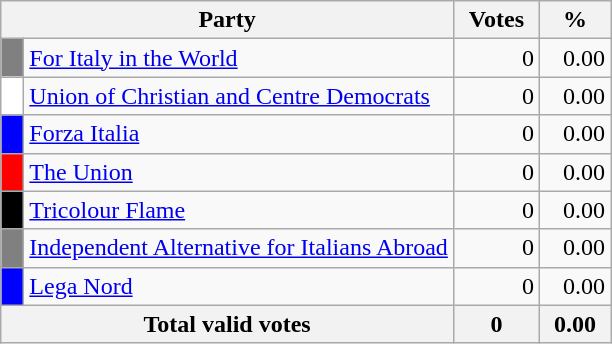<table class="wikitable">
<tr>
<th colspan="2" style="width: 130px">Party</th>
<th style="width: 50px">Votes</th>
<th style="width: 40px">%</th>
</tr>
<tr>
<td style="background-color:grey">  </td>
<td style="text-align: left"><a href='#'>For Italy in the World</a></td>
<td align="right">0</td>
<td align="right">0.00</td>
</tr>
<tr>
<td style="background-color:white">  </td>
<td style="text-align: left"><a href='#'>Union of Christian and Centre Democrats</a></td>
<td align="right">0</td>
<td align="right">0.00</td>
</tr>
<tr>
<td style="background-color:blue">  </td>
<td style="text-align: left"><a href='#'>Forza Italia</a></td>
<td style="text-align: right">0</td>
<td style="text-align: right">0.00</td>
</tr>
<tr>
<td style="background-color:red">  </td>
<td style="text-align: left"><a href='#'>The Union</a></td>
<td style="text-align: right">0</td>
<td style="text-align: right">0.00</td>
</tr>
<tr>
<td style="background-color:black">  </td>
<td style="text-align: left"><a href='#'>Tricolour Flame</a></td>
<td align="right">0</td>
<td align="right">0.00</td>
</tr>
<tr>
<td style="background-color:grey">  </td>
<td style="text-align: left"><a href='#'>Independent Alternative for Italians Abroad</a></td>
<td align="right">0</td>
<td align="right">0.00</td>
</tr>
<tr>
<td style="background-color:blue">  </td>
<td style="text-align: left"><a href='#'>Lega Nord</a></td>
<td align="right">0</td>
<td align="right">0.00</td>
</tr>
<tr bgcolor="white">
<th align="right" colspan=2>Total valid votes</th>
<th align="right">0</th>
<th align="right">0.00</th>
</tr>
</table>
